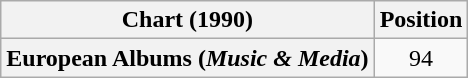<table class="wikitable plainrowheaders">
<tr>
<th scope="column">Chart (1990)</th>
<th scope="column">Position</th>
</tr>
<tr>
<th scope="row">European Albums (<em>Music & Media</em>)</th>
<td align="center">94</td>
</tr>
</table>
